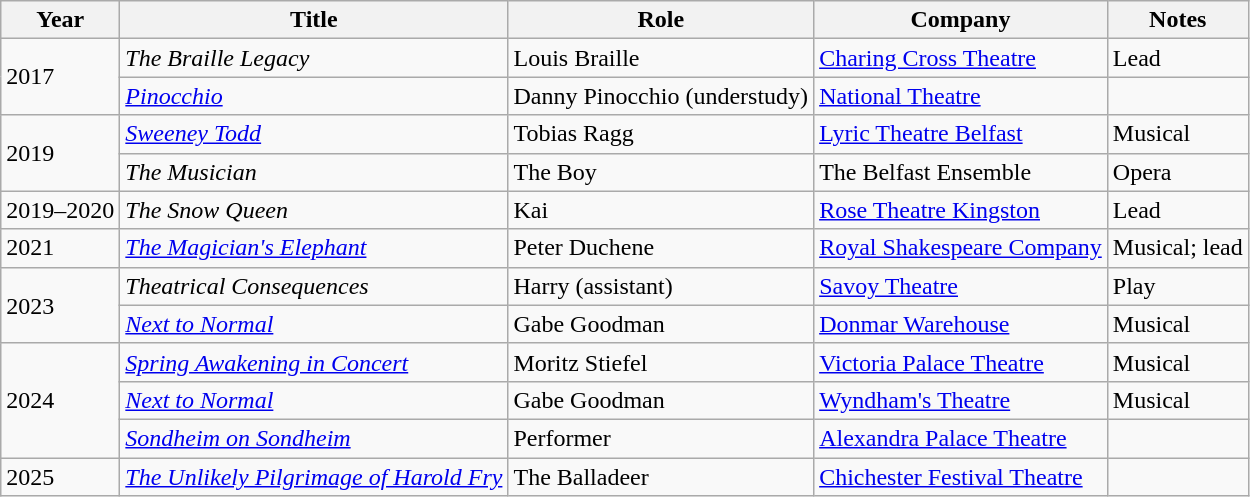<table class="wikitable sortable">
<tr>
<th>Year</th>
<th>Title</th>
<th>Role</th>
<th>Company</th>
<th class="unsortable">Notes</th>
</tr>
<tr>
<td rowspan="2">2017</td>
<td data-sort-value="Braille Legacy, The"><em>The Braille Legacy</em></td>
<td>Louis Braille</td>
<td><a href='#'>Charing Cross Theatre</a></td>
<td>Lead</td>
</tr>
<tr>
<td><em><a href='#'>Pinocchio</a></em></td>
<td>Danny Pinocchio (understudy)</td>
<td><a href='#'>National Theatre</a></td>
<td></td>
</tr>
<tr>
<td rowspan="2">2019</td>
<td><em><a href='#'>Sweeney Todd</a></em></td>
<td>Tobias Ragg</td>
<td><a href='#'>Lyric Theatre Belfast</a></td>
<td>Musical</td>
</tr>
<tr>
<td data-sort-value="Musician, The"><em>The Musician</em></td>
<td>The Boy</td>
<td>The Belfast Ensemble</td>
<td>Opera</td>
</tr>
<tr>
<td>2019–2020</td>
<td data-sort-value="Snow Queen, The"><em>The Snow Queen</em></td>
<td>Kai</td>
<td><a href='#'>Rose Theatre Kingston</a></td>
<td>Lead</td>
</tr>
<tr>
<td>2021</td>
<td data-sort-value="Magician's Elephant, The"><em><a href='#'>The Magician's Elephant</a></em></td>
<td>Peter Duchene</td>
<td><a href='#'>Royal Shakespeare Company</a></td>
<td>Musical; lead</td>
</tr>
<tr>
<td rowspan="2">2023</td>
<td><em>Theatrical Consequences</em></td>
<td>Harry (assistant)</td>
<td><a href='#'>Savoy Theatre</a></td>
<td>Play</td>
</tr>
<tr>
<td><em><a href='#'>Next to Normal</a></em></td>
<td>Gabe Goodman</td>
<td><a href='#'>Donmar Warehouse</a></td>
<td>Musical</td>
</tr>
<tr>
<td rowspan="3">2024</td>
<td><em><a href='#'>Spring Awakening in Concert</a></em></td>
<td>Moritz Stiefel</td>
<td><a href='#'>Victoria Palace Theatre</a></td>
<td>Musical</td>
</tr>
<tr>
<td><em><a href='#'>Next to Normal</a></em></td>
<td>Gabe Goodman</td>
<td><a href='#'>Wyndham's Theatre</a></td>
<td>Musical</td>
</tr>
<tr>
<td><em><a href='#'>Sondheim on Sondheim</a></em></td>
<td>Performer</td>
<td><a href='#'>Alexandra Palace Theatre</a></td>
<td></td>
</tr>
<tr>
<td>2025</td>
<td><em><a href='#'>The Unlikely Pilgrimage of Harold Fry</a></em></td>
<td>The Balladeer</td>
<td><a href='#'>Chichester Festival Theatre</a></td>
<td></td>
</tr>
</table>
